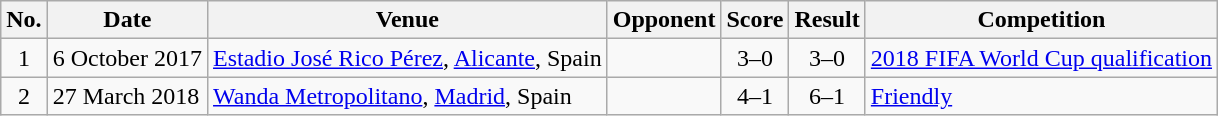<table class="wikitable sortable">
<tr>
<th scope="col">No.</th>
<th scope="col">Date</th>
<th scope="col">Venue</th>
<th scope="col">Opponent</th>
<th scope="col">Score</th>
<th scope="col">Result</th>
<th scope="col">Competition</th>
</tr>
<tr>
<td style="text-align:center">1</td>
<td>6 October 2017</td>
<td><a href='#'>Estadio José Rico Pérez</a>, <a href='#'>Alicante</a>, Spain</td>
<td></td>
<td style="text-align:center">3–0</td>
<td style="text-align:center">3–0</td>
<td><a href='#'>2018 FIFA World Cup qualification</a></td>
</tr>
<tr>
<td style="text-align:center">2</td>
<td>27 March 2018</td>
<td><a href='#'>Wanda Metropolitano</a>, <a href='#'>Madrid</a>, Spain</td>
<td></td>
<td style="text-align:center">4–1</td>
<td style="text-align:center">6–1</td>
<td><a href='#'>Friendly</a></td>
</tr>
</table>
